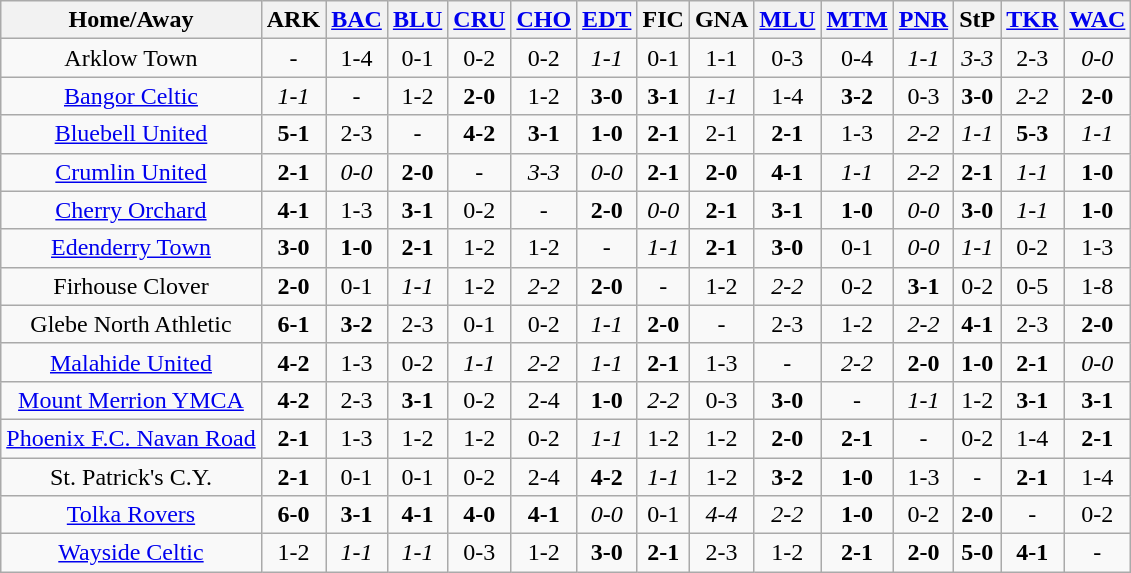<table class="wikitable collapsible" style="text-align:center">
<tr>
<th>Home/Away</th>
<th>ARK</th>
<th><a href='#'>BAC</a></th>
<th><a href='#'>BLU</a></th>
<th><a href='#'>CRU</a></th>
<th><a href='#'>CHO</a></th>
<th><a href='#'>EDT</a></th>
<th>FIC</th>
<th>GNA</th>
<th><a href='#'>MLU</a></th>
<th><a href='#'>MTM</a></th>
<th><a href='#'>PNR</a></th>
<th>StP</th>
<th><a href='#'>TKR</a></th>
<th><a href='#'>WAC</a></th>
</tr>
<tr>
<td>Arklow Town</td>
<td>-</td>
<td>1-4</td>
<td>0-1</td>
<td>0-2</td>
<td>0-2</td>
<td><em>1-1</em></td>
<td>0-1</td>
<td>1-1</td>
<td>0-3</td>
<td>0-4</td>
<td><em>1-1</em></td>
<td><em>3-3</em></td>
<td>2-3</td>
<td><em>0-0</em></td>
</tr>
<tr>
<td><a href='#'>Bangor Celtic</a></td>
<td><em>1-1</em></td>
<td>-</td>
<td>1-2</td>
<td><strong>2-0</strong></td>
<td>1-2</td>
<td><strong>3-0</strong></td>
<td><strong>3-1</strong></td>
<td><em>1-1</em></td>
<td>1-4</td>
<td><strong>3-2</strong></td>
<td>0-3</td>
<td><strong>3-0</strong></td>
<td><em>2-2</em></td>
<td><strong>2-0</strong></td>
</tr>
<tr>
<td><a href='#'>Bluebell United</a></td>
<td><strong>5-1</strong></td>
<td>2-3</td>
<td>-</td>
<td><strong>4-2</strong></td>
<td><strong>3-1</strong></td>
<td><strong>1-0</strong></td>
<td><strong>2-1</strong></td>
<td>2-1</td>
<td><strong>2-1</strong></td>
<td>1-3</td>
<td><em>2-2</em></td>
<td><em>1-1</em></td>
<td><strong>5-3</strong></td>
<td><em>1-1</em></td>
</tr>
<tr>
<td><a href='#'>Crumlin United</a></td>
<td><strong>2-1</strong></td>
<td><em>0-0</em></td>
<td><strong>2-0</strong></td>
<td>-</td>
<td><em>3-3</em></td>
<td><em>0-0</em></td>
<td><strong>2-1</strong></td>
<td><strong>2-0</strong></td>
<td><strong>4-1</strong></td>
<td><em>1-1</em></td>
<td><em>2-2</em></td>
<td><strong>2-1</strong></td>
<td><em>1-1</em></td>
<td><strong>1-0</strong></td>
</tr>
<tr>
<td><a href='#'>Cherry Orchard</a></td>
<td><strong>4-1</strong></td>
<td>1-3</td>
<td><strong>3-1</strong></td>
<td>0-2</td>
<td>-</td>
<td><strong>2-0</strong></td>
<td><em>0-0</em></td>
<td><strong>2-1</strong></td>
<td><strong>3-1</strong></td>
<td><strong>1-0</strong></td>
<td><em>0-0</em></td>
<td><strong>3-0</strong></td>
<td><em>1-1</em></td>
<td><strong>1-0</strong></td>
</tr>
<tr>
<td><a href='#'>Edenderry Town</a></td>
<td><strong>3-0</strong></td>
<td><strong>1-0</strong></td>
<td><strong>2-1</strong></td>
<td>1-2</td>
<td>1-2</td>
<td>-</td>
<td><em>1-1</em></td>
<td><strong>2-1</strong></td>
<td><strong>3-0</strong></td>
<td>0-1</td>
<td><em>0-0</em></td>
<td><em>1-1</em></td>
<td>0-2</td>
<td>1-3</td>
</tr>
<tr>
<td>Firhouse Clover</td>
<td><strong>2-0</strong></td>
<td>0-1</td>
<td><em>1-1</em></td>
<td>1-2</td>
<td><em>2-2</em></td>
<td><strong>2-0</strong></td>
<td>-</td>
<td>1-2</td>
<td><em>2-2</em></td>
<td>0-2</td>
<td><strong>3-1</strong></td>
<td>0-2</td>
<td>0-5</td>
<td>1-8</td>
</tr>
<tr>
<td>Glebe North Athletic</td>
<td><strong>6-1</strong></td>
<td><strong>3-2</strong></td>
<td>2-3</td>
<td>0-1</td>
<td>0-2</td>
<td><em>1-1</em></td>
<td><strong>2-0</strong></td>
<td>-</td>
<td>2-3</td>
<td>1-2</td>
<td><em>2-2</em></td>
<td><strong>4-1</strong></td>
<td>2-3</td>
<td><strong>2-0</strong></td>
</tr>
<tr>
<td><a href='#'>Malahide United</a></td>
<td><strong>4-2</strong></td>
<td>1-3</td>
<td>0-2</td>
<td><em>1-1</em></td>
<td><em>2-2</em></td>
<td><em>1-1</em></td>
<td><strong>2-1</strong></td>
<td>1-3</td>
<td>-</td>
<td><em>2-2</em></td>
<td><strong>2-0</strong></td>
<td><strong>1-0</strong></td>
<td><strong>2-1</strong></td>
<td><em>0-0</em></td>
</tr>
<tr>
<td><a href='#'>Mount Merrion YMCA</a></td>
<td><strong>4-2</strong></td>
<td>2-3</td>
<td><strong>3-1</strong></td>
<td>0-2</td>
<td>2-4</td>
<td><strong>1-0</strong></td>
<td><em>2-2</em></td>
<td>0-3</td>
<td><strong>3-0</strong></td>
<td>-</td>
<td><em>1-1</em></td>
<td>1-2</td>
<td><strong>3-1</strong></td>
<td><strong>3-1</strong></td>
</tr>
<tr>
<td><a href='#'>Phoenix F.C. Navan Road</a></td>
<td><strong>2-1</strong></td>
<td>1-3</td>
<td>1-2</td>
<td>1-2</td>
<td>0-2</td>
<td><em>1-1</em></td>
<td>1-2</td>
<td>1-2</td>
<td><strong>2-0</strong></td>
<td><strong>2-1</strong></td>
<td>-</td>
<td>0-2</td>
<td>1-4</td>
<td><strong>2-1</strong></td>
</tr>
<tr>
<td>St. Patrick's C.Y.</td>
<td><strong>2-1</strong></td>
<td>0-1</td>
<td>0-1</td>
<td>0-2</td>
<td>2-4</td>
<td><strong>4-2</strong></td>
<td><em>1-1</em></td>
<td>1-2</td>
<td><strong>3-2</strong></td>
<td><strong>1-0</strong></td>
<td>1-3</td>
<td>-</td>
<td><strong>2-1</strong></td>
<td>1-4</td>
</tr>
<tr>
<td><a href='#'>Tolka Rovers</a></td>
<td><strong>6-0</strong></td>
<td><strong>3-1</strong></td>
<td><strong>4-1</strong></td>
<td><strong>4-0</strong></td>
<td><strong>4-1</strong></td>
<td><em>0-0</em></td>
<td>0-1</td>
<td><em>4-4</em></td>
<td><em>2-2</em></td>
<td><strong>1-0</strong></td>
<td>0-2</td>
<td><strong>2-0</strong></td>
<td>-</td>
<td>0-2</td>
</tr>
<tr>
<td><a href='#'>Wayside Celtic</a></td>
<td>1-2</td>
<td><em>1-1</em></td>
<td><em>1-1</em></td>
<td>0-3</td>
<td>1-2</td>
<td><strong>3-0</strong></td>
<td><strong>2-1</strong></td>
<td>2-3</td>
<td>1-2</td>
<td><strong>2-1</strong></td>
<td><strong>2-0</strong></td>
<td><strong>5-0</strong></td>
<td><strong>4-1</strong></td>
<td>-</td>
</tr>
</table>
